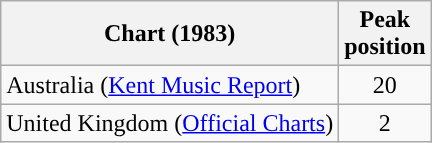<table class="wikitable">
<tr>
<th scope="col">Chart (1983)</th>
<th>Peak<br>position</th>
</tr>
<tr>
<td>Australia (<a href='#'>Kent Music Report</a>)</td>
<td style="text-align:center;">20</td>
</tr>
<tr>
<td>United Kingdom (<a href='#'>Official Charts</a>)</td>
<td style="text-align:center;">2</td>
</tr>
</table>
